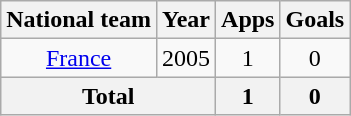<table class="wikitable" style="text-align: center;">
<tr>
<th>National team</th>
<th>Year</th>
<th>Apps</th>
<th>Goals</th>
</tr>
<tr>
<td><a href='#'>France</a></td>
<td>2005</td>
<td>1</td>
<td>0</td>
</tr>
<tr>
<th colspan="2">Total</th>
<th>1</th>
<th>0</th>
</tr>
</table>
